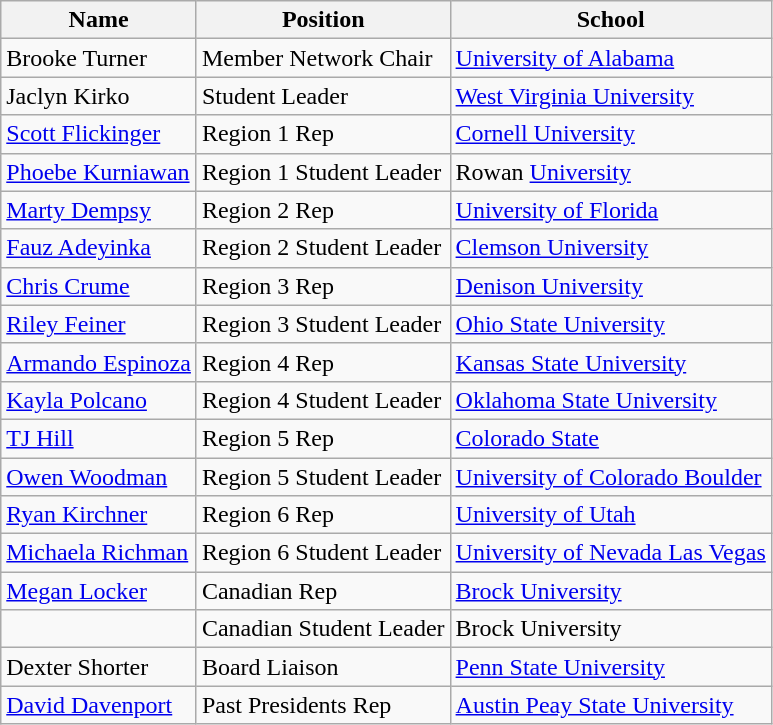<table class="wikitable">
<tr>
<th>Name</th>
<th>Position</th>
<th>School</th>
</tr>
<tr>
<td>Brooke Turner</td>
<td>Member Network Chair</td>
<td><a href='#'>University of Alabama</a></td>
</tr>
<tr>
<td>Jaclyn Kirko</td>
<td>Student Leader</td>
<td><a href='#'>West Virginia University</a></td>
</tr>
<tr>
<td><a href='#'>Scott Flickinger</a></td>
<td>Region 1 Rep</td>
<td><a href='#'>Cornell University</a></td>
</tr>
<tr>
<td><a href='#'>Phoebe Kurniawan</a></td>
<td>Region 1 Student Leader</td>
<td>Rowan <a href='#'>University</a></td>
</tr>
<tr>
<td><a href='#'>Marty Dempsy</a></td>
<td>Region 2 Rep</td>
<td><a href='#'>University of Florida</a></td>
</tr>
<tr>
<td><a href='#'>Fauz Adeyinka</a></td>
<td>Region 2 Student Leader</td>
<td><a href='#'>Clemson University</a></td>
</tr>
<tr>
<td><a href='#'>Chris Crume</a></td>
<td>Region 3 Rep</td>
<td><a href='#'>Denison University</a></td>
</tr>
<tr>
<td><a href='#'>Riley Feiner</a></td>
<td>Region 3 Student Leader</td>
<td><a href='#'>Ohio State University</a></td>
</tr>
<tr>
<td><a href='#'>Armando Espinoza</a></td>
<td>Region 4 Rep</td>
<td><a href='#'>Kansas State University</a></td>
</tr>
<tr>
<td><a href='#'>Kayla Polcano</a></td>
<td>Region 4 Student Leader</td>
<td><a href='#'>Oklahoma State University</a></td>
</tr>
<tr>
<td><a href='#'>TJ Hill</a></td>
<td>Region 5 Rep</td>
<td><a href='#'>Colorado State</a></td>
</tr>
<tr>
<td><a href='#'>Owen Woodman</a></td>
<td>Region 5 Student Leader</td>
<td><a href='#'>University of Colorado Boulder</a></td>
</tr>
<tr>
<td><a href='#'>Ryan Kirchner</a></td>
<td>Region 6 Rep</td>
<td><a href='#'>University of Utah</a></td>
</tr>
<tr>
<td><a href='#'>Michaela Richman</a></td>
<td>Region 6 Student Leader</td>
<td><a href='#'>University of Nevada Las Vegas</a></td>
</tr>
<tr>
<td><a href='#'>Megan Locker</a></td>
<td>Canadian Rep</td>
<td><a href='#'>Brock University</a></td>
</tr>
<tr>
<td></td>
<td>Canadian Student Leader</td>
<td>Brock University</td>
</tr>
<tr>
<td>Dexter Shorter</td>
<td>Board Liaison</td>
<td><a href='#'>Penn State University</a></td>
</tr>
<tr>
<td><a href='#'>David Davenport</a></td>
<td>Past Presidents Rep</td>
<td><a href='#'>Austin Peay State University</a></td>
</tr>
</table>
